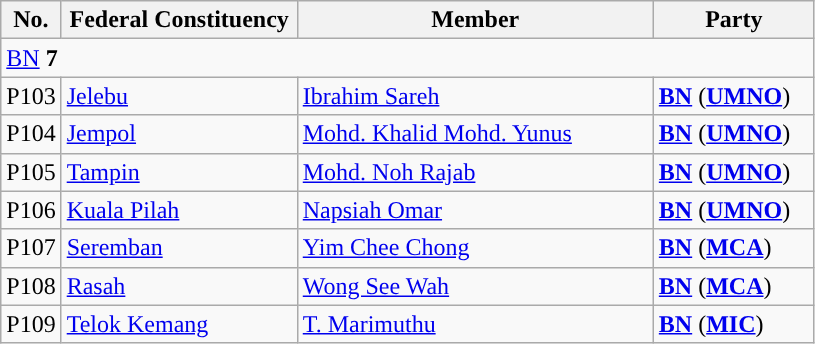<table class="wikitable sortable">
<tr>
<th style="width:30px;">No.</th>
<th style="width:150px;">Federal Constituency</th>
<th style="width:230px;">Member</th>
<th style="width:100px;">Party</th>
</tr>
<tr>
<td colspan="4"><a href='#'>BN</a> <strong>7</strong></td>
</tr>
<tr>
<td>P103</td>
<td><a href='#'>Jelebu</a></td>
<td><a href='#'>Ibrahim Sareh</a></td>
<td><strong><a href='#'>BN</a></strong> (<strong><a href='#'>UMNO</a></strong>)</td>
</tr>
<tr>
<td>P104</td>
<td><a href='#'>Jempol</a></td>
<td><a href='#'>Mohd. Khalid Mohd. Yunus</a></td>
<td><strong><a href='#'>BN</a></strong> (<strong><a href='#'>UMNO</a></strong>)</td>
</tr>
<tr>
<td>P105</td>
<td><a href='#'>Tampin</a></td>
<td><a href='#'>Mohd. Noh Rajab</a></td>
<td><strong><a href='#'>BN</a></strong> (<strong><a href='#'>UMNO</a></strong>)</td>
</tr>
<tr>
<td>P106</td>
<td><a href='#'>Kuala Pilah</a></td>
<td><a href='#'>Napsiah Omar</a></td>
<td><strong><a href='#'>BN</a></strong> (<strong><a href='#'>UMNO</a></strong>)</td>
</tr>
<tr>
<td>P107</td>
<td><a href='#'>Seremban</a></td>
<td><a href='#'>Yim Chee Chong</a></td>
<td><strong><a href='#'>BN</a></strong> (<strong><a href='#'>MCA</a></strong>)</td>
</tr>
<tr>
<td>P108</td>
<td><a href='#'>Rasah</a></td>
<td><a href='#'>Wong See Wah</a></td>
<td><strong><a href='#'>BN</a></strong> (<strong><a href='#'>MCA</a></strong>)</td>
</tr>
<tr>
<td>P109</td>
<td><a href='#'>Telok Kemang</a></td>
<td><a href='#'>T. Marimuthu</a></td>
<td><strong><a href='#'>BN</a></strong> (<strong><a href='#'>MIC</a></strong>)</td>
</tr>
</table>
